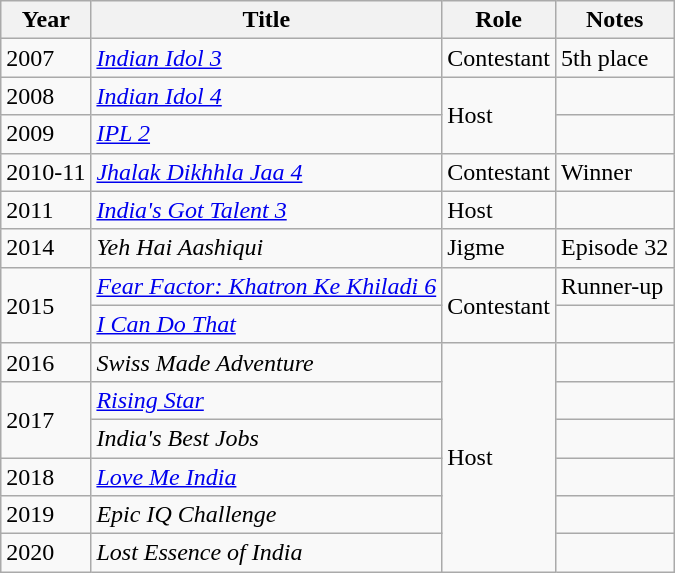<table class="wikitable">
<tr>
<th>Year</th>
<th>Title</th>
<th>Role</th>
<th>Notes</th>
</tr>
<tr>
<td>2007</td>
<td><em><a href='#'>Indian Idol 3</a></em></td>
<td>Contestant</td>
<td>5th place</td>
</tr>
<tr>
<td>2008</td>
<td><em><a href='#'>Indian Idol 4</a></em></td>
<td rowspan="2">Host</td>
<td></td>
</tr>
<tr>
<td>2009</td>
<td><em><a href='#'>IPL 2</a></em></td>
<td></td>
</tr>
<tr>
<td>2010-11</td>
<td><em><a href='#'>Jhalak Dikhhla Jaa 4</a></em></td>
<td>Contestant</td>
<td>Winner</td>
</tr>
<tr>
<td>2011</td>
<td><em><a href='#'>India's Got Talent 3</a></em></td>
<td>Host</td>
<td></td>
</tr>
<tr>
<td>2014</td>
<td><em>Yeh Hai Aashiqui</em></td>
<td>Jigme</td>
<td>Episode 32</td>
</tr>
<tr>
<td rowspan="2">2015</td>
<td><em><a href='#'>Fear Factor: Khatron Ke Khiladi 6</a></em></td>
<td rowspan="2">Contestant</td>
<td>Runner-up</td>
</tr>
<tr>
<td><em><a href='#'>I Can Do That</a></em></td>
<td></td>
</tr>
<tr>
<td>2016</td>
<td><em>Swiss Made Adventure</em></td>
<td rowspan="6">Host</td>
<td></td>
</tr>
<tr>
<td rowspan="2">2017</td>
<td><em><a href='#'>Rising Star</a></em></td>
<td></td>
</tr>
<tr>
<td><em>India's Best Jobs</em></td>
<td></td>
</tr>
<tr>
<td>2018</td>
<td><em><a href='#'>Love Me India</a></em></td>
<td></td>
</tr>
<tr>
<td>2019</td>
<td><em>Epic IQ Challenge</em></td>
<td></td>
</tr>
<tr>
<td>2020</td>
<td><em>Lost Essence of India</em></td>
<td></td>
</tr>
</table>
